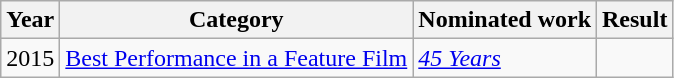<table class="wikitable sortable">
<tr>
<th>Year</th>
<th>Category</th>
<th>Nominated work</th>
<th>Result</th>
</tr>
<tr>
<td>2015</td>
<td><a href='#'>Best Performance in a Feature Film</a></td>
<td><em><a href='#'>45 Years</a></em></td>
<td></td>
</tr>
</table>
